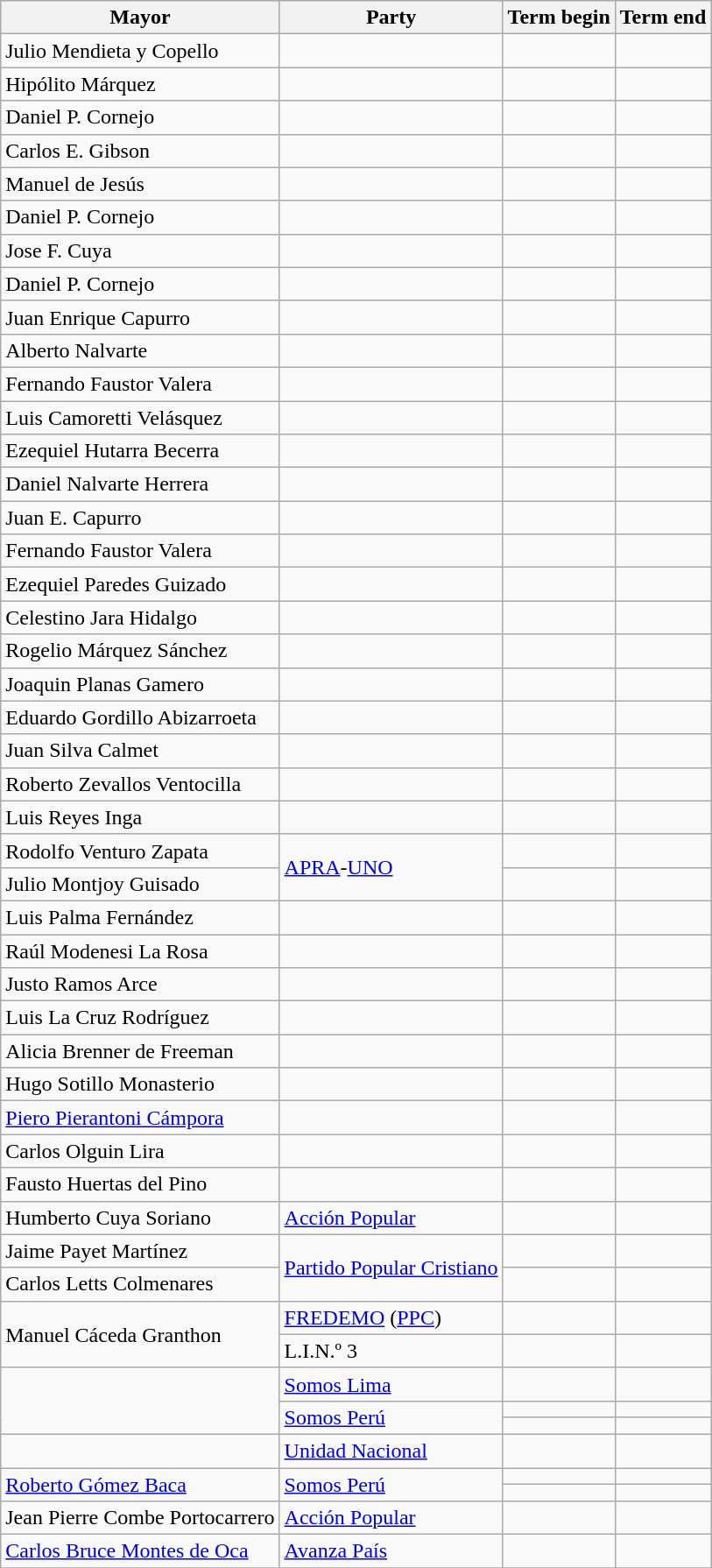<table class="wikitable" text-align:center;">
<tr bgcolor="#ececec">
<th>Mayor</th>
<th>Party</th>
<th>Term begin</th>
<th>Term end</th>
</tr>
<tr>
<td>Julio Mendieta y Copello</td>
<td></td>
<td></td>
<td></td>
</tr>
<tr>
<td>Hipólito Márquez</td>
<td></td>
<td></td>
<td></td>
</tr>
<tr>
<td>Daniel P. Cornejo</td>
<td></td>
<td></td>
<td></td>
</tr>
<tr>
<td>Carlos E. Gibson</td>
<td></td>
<td></td>
<td></td>
</tr>
<tr>
<td>Manuel de Jesús</td>
<td></td>
<td></td>
<td></td>
</tr>
<tr>
<td>Daniel P. Cornejo</td>
<td></td>
<td></td>
<td></td>
</tr>
<tr>
<td>Jose F. Cuya</td>
<td></td>
<td></td>
<td></td>
</tr>
<tr>
<td>Daniel P. Cornejo</td>
<td></td>
<td></td>
<td></td>
</tr>
<tr>
<td>Juan Enrique Capurro</td>
<td></td>
<td></td>
<td></td>
</tr>
<tr>
<td>Alberto Nalvarte</td>
<td></td>
<td></td>
<td></td>
</tr>
<tr>
<td>Fernando Faustor Valera</td>
<td></td>
<td></td>
<td></td>
</tr>
<tr>
<td>Luis Camoretti Velásquez</td>
<td></td>
<td></td>
<td></td>
</tr>
<tr>
<td>Ezequiel Hutarra Becerra</td>
<td></td>
<td></td>
<td></td>
</tr>
<tr>
<td>Daniel Nalvarte Herrera</td>
<td></td>
<td></td>
<td></td>
</tr>
<tr>
<td>Juan E. Capurro</td>
<td></td>
<td></td>
<td></td>
</tr>
<tr>
<td>Fernando Faustor Valera</td>
<td></td>
<td></td>
<td></td>
</tr>
<tr>
<td>Ezequiel Paredes Guizado</td>
<td></td>
<td></td>
<td></td>
</tr>
<tr>
<td>Celestino Jara Hidalgo</td>
<td></td>
<td></td>
<td></td>
</tr>
<tr>
<td>Rogelio Márquez Sánchez</td>
<td></td>
<td></td>
<td></td>
</tr>
<tr>
<td>Joaquin Planas Gamero</td>
<td></td>
<td></td>
<td></td>
</tr>
<tr>
<td>Eduardo Gordillo Abizarroeta</td>
<td></td>
<td></td>
<td></td>
</tr>
<tr>
<td>Juan Silva Calmet</td>
<td></td>
<td></td>
<td></td>
</tr>
<tr>
<td>Roberto Zevallos Ventocilla</td>
<td></td>
<td></td>
<td></td>
</tr>
<tr>
<td>Luis Reyes Inga</td>
<td></td>
<td></td>
<td></td>
</tr>
<tr>
<td>Rodolfo Venturo Zapata</td>
<td rowspan=2><a href='#'>APRA</a>-<a href='#'>UNO</a></td>
<td></td>
<td></td>
</tr>
<tr>
<td>Julio Montjoy Guisado</td>
<td></td>
<td></td>
</tr>
<tr>
<td>Luis Palma Fernández</td>
<td></td>
<td></td>
<td></td>
</tr>
<tr>
<td>Raúl Modenesi La Rosa</td>
<td></td>
<td></td>
<td></td>
</tr>
<tr>
<td>Justo Ramos Arce</td>
<td></td>
<td></td>
<td></td>
</tr>
<tr>
<td>Luis La Cruz Rodríguez</td>
<td></td>
<td></td>
<td></td>
</tr>
<tr>
<td>Alicia Brenner de Freeman</td>
<td></td>
<td></td>
<td></td>
</tr>
<tr>
<td>Hugo Sotillo Monasterio</td>
<td></td>
<td></td>
<td></td>
</tr>
<tr>
<td><a href='#'>Piero Pierantoni Cámpora</a></td>
<td></td>
<td></td>
<td></td>
</tr>
<tr>
<td>Carlos Olguin Lira</td>
<td></td>
<td></td>
<td></td>
</tr>
<tr>
<td>Fausto Huertas del Pino</td>
<td></td>
<td></td>
<td></td>
</tr>
<tr>
<td>Humberto Cuya Soriano</td>
<td><a href='#'>Acción Popular</a></td>
<td></td>
<td></td>
</tr>
<tr>
<td>Jaime Payet Martínez</td>
<td rowspan=2><a href='#'>Partido Popular Cristiano</a></td>
<td></td>
<td></td>
</tr>
<tr>
<td>Carlos Letts Colmenares</td>
<td></td>
<td></td>
</tr>
<tr>
<td rowspan=2>Manuel Cáceda Granthon</td>
<td><a href='#'>FREDEMO</a> (<a href='#'>PPC</a>)</td>
<td></td>
<td></td>
</tr>
<tr>
<td>L.I.N.º 3</td>
<td></td>
<td></td>
</tr>
<tr>
<td rowspan=3></td>
<td><a href='#'>Somos Lima</a></td>
<td></td>
<td></td>
</tr>
<tr>
<td rowspan=2><a href='#'>Somos Perú</a></td>
<td></td>
<td></td>
</tr>
<tr>
<td></td>
<td></td>
</tr>
<tr>
<td></td>
<td><a href='#'>Unidad Nacional</a></td>
<td></td>
<td></td>
</tr>
<tr>
<td rowspan=2><a href='#'>Roberto Gómez Baca</a></td>
<td rowspan=2><a href='#'>Somos Perú</a></td>
<td></td>
<td></td>
</tr>
<tr>
<td></td>
<td></td>
</tr>
<tr>
<td>Jean Pierre Combe Portocarrero</td>
<td><a href='#'>Acción Popular</a></td>
<td></td>
<td></td>
</tr>
<tr>
<td><a href='#'>Carlos Bruce Montes de Oca</a></td>
<td><a href='#'>Avanza País</a></td>
<td></td>
<td></td>
</tr>
<tr>
</tr>
</table>
